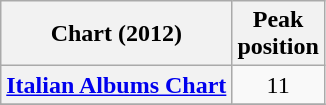<table class="wikitable sortable plainrowheaders" style="text-align:center;">
<tr>
<th>Chart (2012)</th>
<th>Peak<br>position</th>
</tr>
<tr>
<th scope="row"><a href='#'>Italian Albums Chart</a></th>
<td>11</td>
</tr>
<tr>
</tr>
</table>
